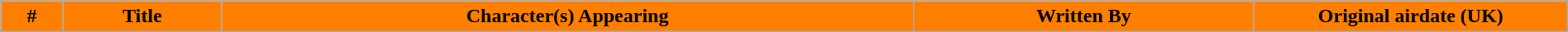<table class="wikitable plainrowheaders" width=100%>
<tr>
<th style="background: #FF7F00">#</th>
<th style="background: #FF7F00">Title</th>
<th style="background: #FF7F00">Character(s) Appearing</th>
<th style="background: #FF7F00">Written By</th>
<th style="background: #FF7F00" width="20%">Original airdate (UK)<br>











</th>
</tr>
</table>
